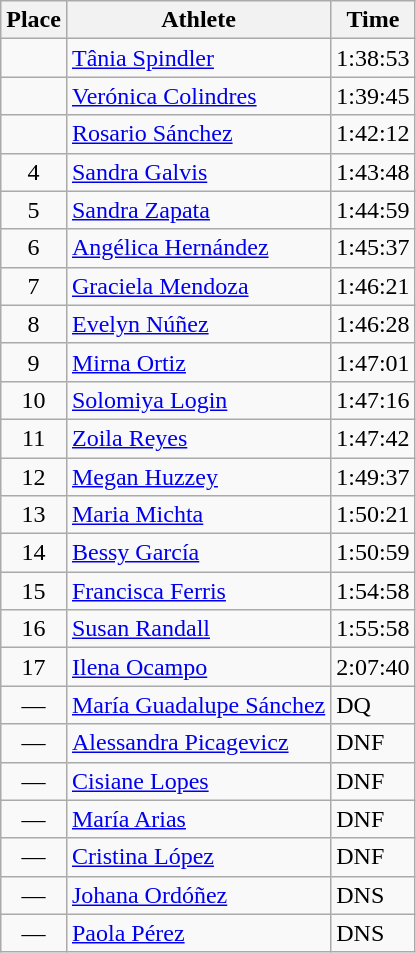<table class=wikitable>
<tr>
<th>Place</th>
<th>Athlete</th>
<th>Time</th>
</tr>
<tr>
<td align=center></td>
<td><a href='#'>Tânia Spindler</a> </td>
<td>1:38:53</td>
</tr>
<tr>
<td align=center></td>
<td><a href='#'>Verónica Colindres</a> </td>
<td>1:39:45</td>
</tr>
<tr>
<td align=center></td>
<td><a href='#'>Rosario Sánchez</a> </td>
<td>1:42:12</td>
</tr>
<tr>
<td align=center>4</td>
<td><a href='#'>Sandra Galvis</a> </td>
<td>1:43:48</td>
</tr>
<tr>
<td align=center>5</td>
<td><a href='#'>Sandra Zapata</a> </td>
<td>1:44:59</td>
</tr>
<tr>
<td align=center>6</td>
<td><a href='#'>Angélica Hernández</a> </td>
<td>1:45:37</td>
</tr>
<tr>
<td align=center>7</td>
<td><a href='#'>Graciela Mendoza</a> </td>
<td>1:46:21</td>
</tr>
<tr>
<td align=center>8</td>
<td><a href='#'>Evelyn Núñez</a> </td>
<td>1:46:28</td>
</tr>
<tr>
<td align=center>9</td>
<td><a href='#'>Mirna Ortiz</a> </td>
<td>1:47:01</td>
</tr>
<tr>
<td align=center>10</td>
<td><a href='#'>Solomiya Login</a> </td>
<td>1:47:16</td>
</tr>
<tr>
<td align=center>11</td>
<td><a href='#'>Zoila Reyes</a> </td>
<td>1:47:42</td>
</tr>
<tr>
<td align=center>12</td>
<td><a href='#'>Megan Huzzey</a> </td>
<td>1:49:37</td>
</tr>
<tr>
<td align=center>13</td>
<td><a href='#'>Maria Michta</a> </td>
<td>1:50:21</td>
</tr>
<tr>
<td align=center>14</td>
<td><a href='#'>Bessy García</a> </td>
<td>1:50:59</td>
</tr>
<tr>
<td align=center>15</td>
<td><a href='#'>Francisca Ferris</a> </td>
<td>1:54:58</td>
</tr>
<tr>
<td align=center>16</td>
<td><a href='#'>Susan Randall</a> </td>
<td>1:55:58</td>
</tr>
<tr>
<td align=center>17</td>
<td><a href='#'>Ilena Ocampo</a> </td>
<td>2:07:40</td>
</tr>
<tr>
<td align=center>—</td>
<td><a href='#'>María Guadalupe Sánchez</a> </td>
<td>DQ</td>
</tr>
<tr>
<td align=center>—</td>
<td><a href='#'>Alessandra Picagevicz</a> </td>
<td>DNF</td>
</tr>
<tr>
<td align=center>—</td>
<td><a href='#'>Cisiane Lopes</a> </td>
<td>DNF</td>
</tr>
<tr>
<td align=center>—</td>
<td><a href='#'>María Arias</a> </td>
<td>DNF</td>
</tr>
<tr>
<td align=center>—</td>
<td><a href='#'>Cristina López</a> </td>
<td>DNF</td>
</tr>
<tr>
<td align=center>—</td>
<td><a href='#'>Johana Ordóñez</a> </td>
<td>DNS</td>
</tr>
<tr>
<td align=center>—</td>
<td><a href='#'>Paola Pérez</a> </td>
<td>DNS</td>
</tr>
</table>
